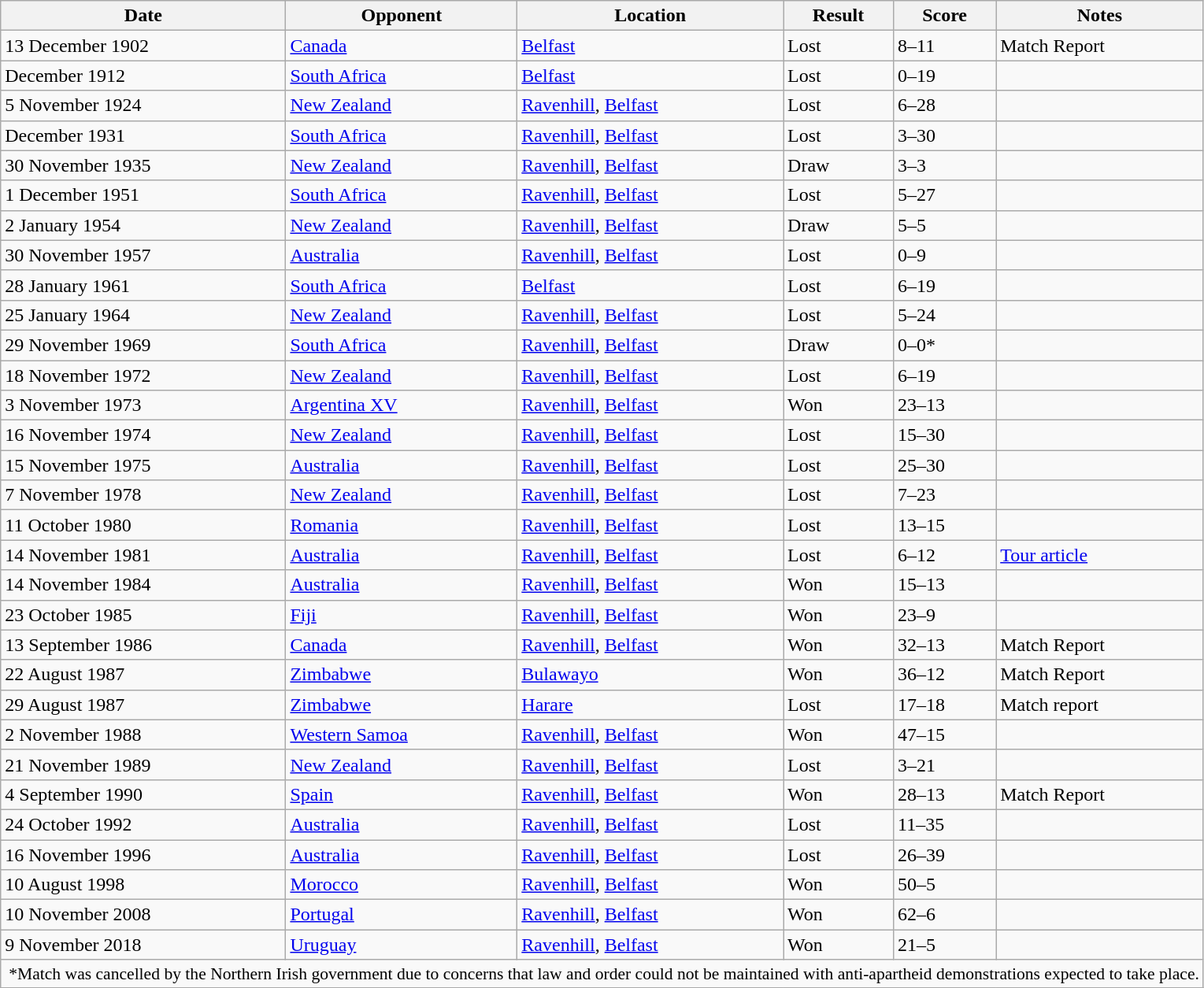<table class="wikitable">
<tr>
<th>Date</th>
<th>Opponent</th>
<th>Location</th>
<th>Result</th>
<th>Score</th>
<th>Notes</th>
</tr>
<tr>
<td>13 December 1902</td>
<td> <a href='#'>Canada</a></td>
<td><a href='#'>Belfast</a></td>
<td>Lost</td>
<td>8–11</td>
<td>Match Report</td>
</tr>
<tr>
<td>December 1912</td>
<td> <a href='#'>South Africa</a></td>
<td><a href='#'>Belfast</a></td>
<td>Lost</td>
<td>0–19</td>
<td></td>
</tr>
<tr>
<td>5 November 1924</td>
<td> <a href='#'>New Zealand</a></td>
<td><a href='#'>Ravenhill</a>, <a href='#'>Belfast</a></td>
<td>Lost</td>
<td>6–28</td>
<td></td>
</tr>
<tr>
<td>December 1931</td>
<td> <a href='#'>South Africa</a></td>
<td><a href='#'>Ravenhill</a>, <a href='#'>Belfast</a></td>
<td>Lost</td>
<td>3–30</td>
<td></td>
</tr>
<tr>
<td>30 November 1935</td>
<td> <a href='#'>New Zealand</a></td>
<td><a href='#'>Ravenhill</a>, <a href='#'>Belfast</a></td>
<td>Draw</td>
<td>3–3</td>
<td></td>
</tr>
<tr>
<td>1 December 1951</td>
<td> <a href='#'>South Africa</a></td>
<td><a href='#'>Ravenhill</a>, <a href='#'>Belfast</a></td>
<td>Lost</td>
<td>5–27</td>
<td></td>
</tr>
<tr>
<td>2 January 1954</td>
<td> <a href='#'>New Zealand</a></td>
<td><a href='#'>Ravenhill</a>, <a href='#'>Belfast</a></td>
<td>Draw</td>
<td>5–5</td>
<td></td>
</tr>
<tr>
<td>30 November 1957</td>
<td> <a href='#'>Australia</a></td>
<td><a href='#'>Ravenhill</a>, <a href='#'>Belfast</a></td>
<td>Lost</td>
<td>0–9</td>
<td></td>
</tr>
<tr>
<td>28 January 1961</td>
<td> <a href='#'>South Africa</a></td>
<td><a href='#'>Belfast</a></td>
<td>Lost</td>
<td>6–19</td>
<td></td>
</tr>
<tr>
<td>25 January 1964</td>
<td> <a href='#'>New Zealand</a></td>
<td><a href='#'>Ravenhill</a>, <a href='#'>Belfast</a></td>
<td>Lost</td>
<td>5–24</td>
<td></td>
</tr>
<tr>
<td>29 November 1969</td>
<td> <a href='#'>South Africa</a></td>
<td><a href='#'>Ravenhill</a>, <a href='#'>Belfast</a></td>
<td>Draw</td>
<td>0–0*</td>
<td></td>
</tr>
<tr>
<td>18 November 1972</td>
<td> <a href='#'>New Zealand</a></td>
<td><a href='#'>Ravenhill</a>, <a href='#'>Belfast</a></td>
<td>Lost</td>
<td>6–19</td>
<td></td>
</tr>
<tr>
<td>3 November 1973</td>
<td> <a href='#'>Argentina XV</a></td>
<td><a href='#'>Ravenhill</a>, <a href='#'>Belfast</a></td>
<td>Won</td>
<td>23–13</td>
<td></td>
</tr>
<tr>
<td>16 November 1974</td>
<td> <a href='#'>New Zealand</a></td>
<td><a href='#'>Ravenhill</a>, <a href='#'>Belfast</a></td>
<td>Lost</td>
<td>15–30</td>
<td></td>
</tr>
<tr>
<td>15 November 1975</td>
<td> <a href='#'>Australia</a></td>
<td><a href='#'>Ravenhill</a>, <a href='#'>Belfast</a></td>
<td>Lost</td>
<td>25–30</td>
<td></td>
</tr>
<tr>
<td>7 November 1978</td>
<td> <a href='#'>New Zealand</a></td>
<td><a href='#'>Ravenhill</a>, <a href='#'>Belfast</a></td>
<td>Lost</td>
<td>7–23</td>
<td></td>
</tr>
<tr>
<td>11 October 1980</td>
<td> <a href='#'>Romania</a></td>
<td><a href='#'>Ravenhill</a>, <a href='#'>Belfast</a></td>
<td>Lost</td>
<td>13–15</td>
<td></td>
</tr>
<tr>
<td>14 November 1981</td>
<td> <a href='#'>Australia</a></td>
<td><a href='#'>Ravenhill</a>, <a href='#'>Belfast</a></td>
<td>Lost</td>
<td>6–12</td>
<td><a href='#'>Tour article</a></td>
</tr>
<tr>
<td>14 November 1984</td>
<td> <a href='#'>Australia</a></td>
<td><a href='#'>Ravenhill</a>, <a href='#'>Belfast</a></td>
<td>Won</td>
<td>15–13</td>
<td></td>
</tr>
<tr>
<td>23 October 1985</td>
<td> <a href='#'>Fiji</a></td>
<td><a href='#'>Ravenhill</a>, <a href='#'>Belfast</a></td>
<td>Won</td>
<td>23–9</td>
<td></td>
</tr>
<tr>
<td>13 September 1986</td>
<td> <a href='#'>Canada</a></td>
<td><a href='#'>Ravenhill</a>, <a href='#'>Belfast</a></td>
<td>Won</td>
<td>32–13</td>
<td>Match Report</td>
</tr>
<tr>
<td>22 August 1987</td>
<td> <a href='#'>Zimbabwe</a></td>
<td><a href='#'>Bulawayo</a></td>
<td>Won</td>
<td>36–12</td>
<td>Match Report</td>
</tr>
<tr>
<td>29 August 1987</td>
<td> <a href='#'>Zimbabwe</a></td>
<td><a href='#'>Harare</a></td>
<td>Lost</td>
<td>17–18</td>
<td>Match report</td>
</tr>
<tr>
<td>2 November 1988</td>
<td> <a href='#'>Western Samoa</a></td>
<td><a href='#'>Ravenhill</a>, <a href='#'>Belfast</a></td>
<td>Won</td>
<td>47–15</td>
<td></td>
</tr>
<tr>
<td>21 November 1989</td>
<td> <a href='#'>New Zealand</a></td>
<td><a href='#'>Ravenhill</a>, <a href='#'>Belfast</a></td>
<td>Lost</td>
<td>3–21</td>
<td></td>
</tr>
<tr>
<td>4 September 1990</td>
<td> <a href='#'>Spain</a></td>
<td><a href='#'>Ravenhill</a>, <a href='#'>Belfast</a></td>
<td>Won</td>
<td>28–13</td>
<td>Match Report</td>
</tr>
<tr>
<td>24 October 1992</td>
<td> <a href='#'>Australia</a></td>
<td><a href='#'>Ravenhill</a>, <a href='#'>Belfast</a></td>
<td>Lost</td>
<td>11–35</td>
<td></td>
</tr>
<tr>
<td>16 November 1996</td>
<td> <a href='#'>Australia</a></td>
<td><a href='#'>Ravenhill</a>, <a href='#'>Belfast</a></td>
<td>Lost</td>
<td>26–39</td>
<td></td>
</tr>
<tr>
<td>10 August 1998</td>
<td> <a href='#'>Morocco</a></td>
<td><a href='#'>Ravenhill</a>, <a href='#'>Belfast</a></td>
<td>Won</td>
<td>50–5</td>
<td></td>
</tr>
<tr>
<td>10 November 2008</td>
<td> <a href='#'>Portugal</a></td>
<td><a href='#'>Ravenhill</a>, <a href='#'>Belfast</a></td>
<td>Won</td>
<td>62–6</td>
<td></td>
</tr>
<tr>
<td>9 November 2018</td>
<td> <a href='#'>Uruguay</a></td>
<td><a href='#'>Ravenhill</a>, <a href='#'>Belfast</a></td>
<td>Won</td>
<td>21–5</td>
<td></td>
</tr>
<tr>
<td colspan="12" style="text-align: left;font-size:90%"> *Match was cancelled by the Northern Irish government due to concerns that law and order could not be maintained with anti-apartheid demonstrations expected to take place.</td>
</tr>
<tr>
</tr>
</table>
